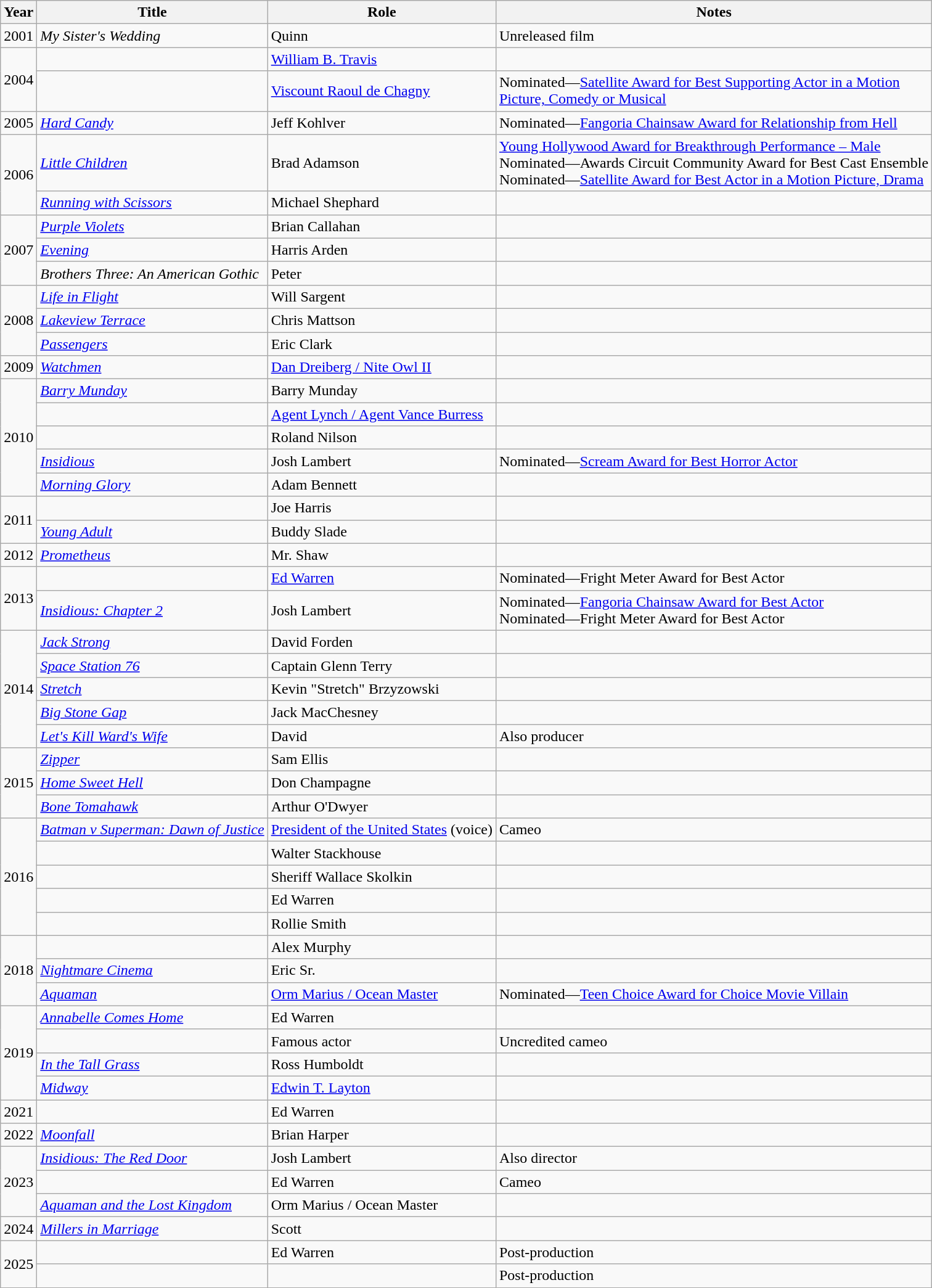<table class="wikitable sortable" style="text-align:left; ">
<tr>
<th scope="col">Year</th>
<th scope="col">Title</th>
<th scope="col">Role</th>
<th scope="col" class="unsortable">Notes</th>
</tr>
<tr>
<td>2001</td>
<td><em>My Sister's Wedding</em></td>
<td>Quinn</td>
<td>Unreleased film</td>
</tr>
<tr>
<td rowspan="2">2004</td>
<td><em></em></td>
<td><a href='#'>William B. Travis</a></td>
<td></td>
</tr>
<tr>
<td><em></em></td>
<td><a href='#'>Viscount Raoul de Chagny</a></td>
<td>Nominated—<a href='#'>Satellite Award for Best Supporting Actor in a Motion</a><br><a href='#'>Picture, Comedy or Musical</a></td>
</tr>
<tr>
<td>2005</td>
<td><em><a href='#'>Hard Candy</a></em></td>
<td>Jeff Kohlver</td>
<td>Nominated—<a href='#'>Fangoria Chainsaw Award for Relationship from Hell</a><br></td>
</tr>
<tr>
<td rowspan="2">2006</td>
<td><em><a href='#'>Little Children</a></em></td>
<td>Brad Adamson</td>
<td><a href='#'>Young Hollywood Award for Breakthrough Performance – Male</a><br>Nominated—Awards Circuit Community Award for Best Cast Ensemble<br>Nominated—<a href='#'>Satellite Award for Best Actor in a Motion Picture, Drama</a></td>
</tr>
<tr>
<td><em><a href='#'>Running with Scissors</a></em></td>
<td>Michael Shephard</td>
<td></td>
</tr>
<tr>
<td rowspan="3">2007</td>
<td><em><a href='#'>Purple Violets</a></em></td>
<td>Brian Callahan</td>
<td></td>
</tr>
<tr>
<td><em><a href='#'>Evening</a></em></td>
<td>Harris Arden</td>
<td></td>
</tr>
<tr>
<td><em>Brothers Three: An American Gothic</em></td>
<td>Peter</td>
<td></td>
</tr>
<tr>
<td rowspan="3">2008</td>
<td><em><a href='#'>Life in Flight</a></em></td>
<td>Will Sargent</td>
<td></td>
</tr>
<tr>
<td><em><a href='#'>Lakeview Terrace</a></em></td>
<td>Chris Mattson</td>
<td></td>
</tr>
<tr>
<td><em><a href='#'>Passengers</a></em></td>
<td>Eric Clark</td>
<td></td>
</tr>
<tr>
<td>2009</td>
<td><em><a href='#'>Watchmen</a></em></td>
<td><a href='#'>Dan Dreiberg / Nite Owl II</a></td>
<td></td>
</tr>
<tr>
<td rowspan="5">2010</td>
<td><em><a href='#'>Barry Munday</a></em></td>
<td>Barry Munday</td>
<td></td>
</tr>
<tr>
<td><em></em></td>
<td><a href='#'>Agent Lynch / Agent Vance Burress</a></td>
<td></td>
</tr>
<tr>
<td><em></em></td>
<td>Roland Nilson</td>
<td></td>
</tr>
<tr>
<td><em><a href='#'>Insidious</a></em></td>
<td>Josh Lambert</td>
<td>Nominated—<a href='#'>Scream Award for Best Horror Actor</a></td>
</tr>
<tr>
<td><em><a href='#'>Morning Glory</a></em></td>
<td>Adam Bennett</td>
<td></td>
</tr>
<tr>
<td rowspan="2">2011</td>
<td><em></em></td>
<td>Joe Harris</td>
<td></td>
</tr>
<tr>
<td><em><a href='#'>Young Adult</a></em></td>
<td>Buddy Slade</td>
<td></td>
</tr>
<tr>
<td>2012</td>
<td><em><a href='#'>Prometheus</a></em></td>
<td>Mr. Shaw</td>
<td></td>
</tr>
<tr>
<td rowspan="2">2013</td>
<td><em></em></td>
<td><a href='#'>Ed Warren</a></td>
<td>Nominated—Fright Meter Award for Best Actor</td>
</tr>
<tr>
<td><em><a href='#'>Insidious: Chapter 2</a></em></td>
<td>Josh Lambert</td>
<td>Nominated—<a href='#'>Fangoria Chainsaw Award for Best Actor</a><br>Nominated—Fright Meter Award for Best Actor</td>
</tr>
<tr>
<td rowspan="5">2014</td>
<td><em><a href='#'>Jack Strong</a></em></td>
<td>David Forden</td>
<td></td>
</tr>
<tr>
<td><em><a href='#'>Space Station 76</a></em></td>
<td>Captain Glenn Terry</td>
<td></td>
</tr>
<tr>
<td><em><a href='#'>Stretch</a></em></td>
<td>Kevin "Stretch" Brzyzowski</td>
<td></td>
</tr>
<tr>
<td><em><a href='#'>Big Stone Gap</a></em></td>
<td>Jack MacChesney</td>
<td></td>
</tr>
<tr>
<td><em><a href='#'>Let's Kill Ward's Wife</a></em></td>
<td>David</td>
<td>Also producer</td>
</tr>
<tr>
<td rowspan="3">2015</td>
<td><em><a href='#'>Zipper</a></em></td>
<td>Sam Ellis</td>
<td></td>
</tr>
<tr>
<td><em><a href='#'>Home Sweet Hell</a></em></td>
<td>Don Champagne</td>
<td></td>
</tr>
<tr>
<td><em><a href='#'>Bone Tomahawk</a></em></td>
<td>Arthur O'Dwyer</td>
<td></td>
</tr>
<tr>
<td rowspan="5">2016</td>
<td><em><a href='#'>Batman v Superman: Dawn of Justice</a></em></td>
<td><a href='#'>President of the United States</a> (voice)</td>
<td>Cameo</td>
</tr>
<tr>
<td><em></em></td>
<td>Walter Stackhouse</td>
<td></td>
</tr>
<tr>
<td><em></em></td>
<td>Sheriff Wallace Skolkin</td>
<td></td>
</tr>
<tr>
<td><em></em></td>
<td>Ed Warren</td>
<td></td>
</tr>
<tr>
<td><em></em></td>
<td>Rollie Smith</td>
<td></td>
</tr>
<tr>
<td rowspan="3">2018</td>
<td><em></em></td>
<td>Alex Murphy</td>
<td></td>
</tr>
<tr>
<td><em><a href='#'>Nightmare Cinema</a></em></td>
<td>Eric Sr.</td>
<td></td>
</tr>
<tr>
<td><em><a href='#'>Aquaman</a></em></td>
<td><a href='#'>Orm Marius / Ocean Master</a></td>
<td>Nominated—<a href='#'>Teen Choice Award for Choice Movie Villain</a></td>
</tr>
<tr>
<td rowspan="4">2019</td>
<td><em><a href='#'>Annabelle Comes Home</a></em></td>
<td>Ed Warren</td>
<td></td>
</tr>
<tr>
<td><em></em></td>
<td>Famous actor</td>
<td>Uncredited cameo</td>
</tr>
<tr>
<td><em><a href='#'>In the Tall Grass</a></em></td>
<td>Ross Humboldt</td>
<td></td>
</tr>
<tr>
<td><em><a href='#'>Midway</a></em></td>
<td><a href='#'>Edwin T. Layton</a></td>
<td></td>
</tr>
<tr>
<td>2021</td>
<td><em></em></td>
<td>Ed Warren</td>
<td></td>
</tr>
<tr>
<td>2022</td>
<td><em><a href='#'>Moonfall</a></em></td>
<td>Brian Harper</td>
<td></td>
</tr>
<tr>
<td rowspan="3">2023</td>
<td><em><a href='#'>Insidious: The Red Door</a></em></td>
<td>Josh Lambert</td>
<td>Also director</td>
</tr>
<tr>
<td><em></em></td>
<td>Ed Warren</td>
<td>Cameo</td>
</tr>
<tr>
<td><em><a href='#'>Aquaman and the Lost Kingdom</a></em></td>
<td>Orm Marius / Ocean Master</td>
<td></td>
</tr>
<tr>
<td>2024</td>
<td><em><a href='#'>Millers in Marriage</a></em></td>
<td>Scott</td>
<td></td>
</tr>
<tr>
<td rowspan="2">2025</td>
<td></td>
<td>Ed Warren</td>
<td>Post-production</td>
</tr>
<tr>
<td></td>
<td></td>
<td>Post-production</td>
</tr>
</table>
